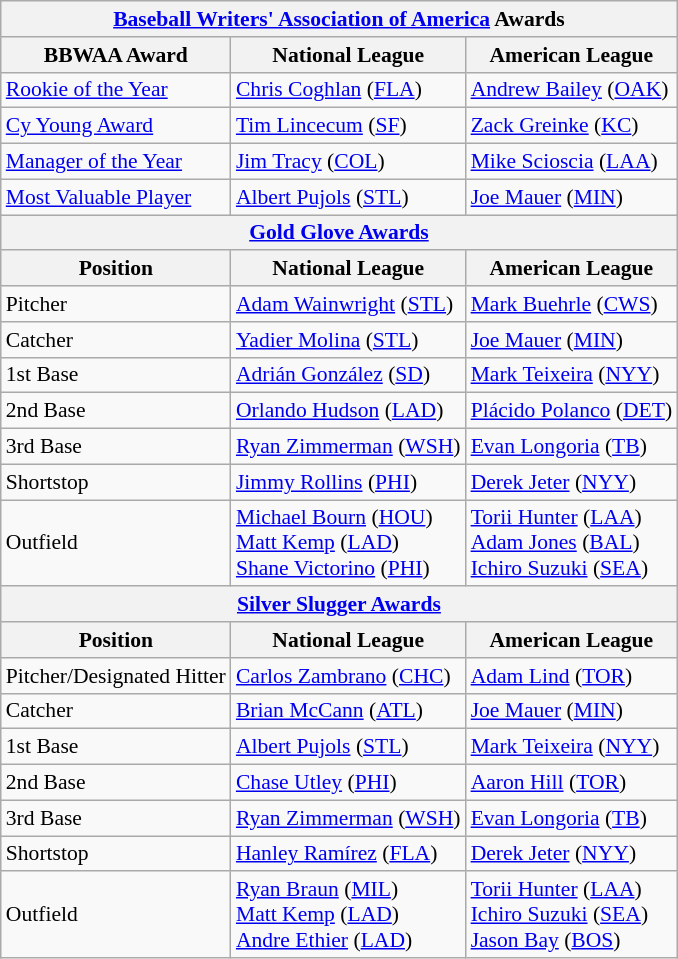<table class="wikitable" style="font-size:90%;">
<tr>
<th colspan="9"><a href='#'>Baseball Writers' Association of America</a> Awards</th>
</tr>
<tr>
<th>BBWAA Award</th>
<th>National League</th>
<th>American League</th>
</tr>
<tr>
<td><a href='#'>Rookie of the Year</a></td>
<td><a href='#'>Chris Coghlan</a> (<a href='#'>FLA</a>)</td>
<td><a href='#'>Andrew Bailey</a> (<a href='#'>OAK</a>)</td>
</tr>
<tr>
<td><a href='#'>Cy Young Award</a></td>
<td><a href='#'>Tim Lincecum</a> (<a href='#'>SF</a>)</td>
<td><a href='#'>Zack Greinke</a> (<a href='#'>KC</a>)</td>
</tr>
<tr>
<td><a href='#'>Manager of the Year</a></td>
<td><a href='#'>Jim Tracy</a> (<a href='#'>COL</a>)</td>
<td><a href='#'>Mike Scioscia</a> (<a href='#'>LAA</a>)</td>
</tr>
<tr>
<td><a href='#'>Most Valuable Player</a></td>
<td><a href='#'>Albert Pujols</a> (<a href='#'>STL</a>)</td>
<td><a href='#'>Joe Mauer</a> (<a href='#'>MIN</a>)</td>
</tr>
<tr>
<th colspan="9"><a href='#'>Gold Glove Awards</a></th>
</tr>
<tr>
<th>Position</th>
<th>National League</th>
<th>American League</th>
</tr>
<tr>
<td>Pitcher</td>
<td><a href='#'>Adam Wainwright</a> (<a href='#'>STL</a>)</td>
<td><a href='#'>Mark Buehrle</a> (<a href='#'>CWS</a>)</td>
</tr>
<tr>
<td>Catcher</td>
<td><a href='#'>Yadier Molina</a> (<a href='#'>STL</a>)</td>
<td><a href='#'>Joe Mauer</a> (<a href='#'>MIN</a>)</td>
</tr>
<tr>
<td>1st Base</td>
<td><a href='#'>Adrián González</a> (<a href='#'>SD</a>)</td>
<td><a href='#'>Mark Teixeira</a> (<a href='#'>NYY</a>)</td>
</tr>
<tr>
<td>2nd Base</td>
<td><a href='#'>Orlando Hudson</a> (<a href='#'>LAD</a>)</td>
<td><a href='#'>Plácido Polanco</a> (<a href='#'>DET</a>)</td>
</tr>
<tr>
<td>3rd Base</td>
<td><a href='#'>Ryan Zimmerman</a> (<a href='#'>WSH</a>)</td>
<td><a href='#'>Evan Longoria</a> (<a href='#'>TB</a>)</td>
</tr>
<tr>
<td>Shortstop</td>
<td><a href='#'>Jimmy Rollins</a> (<a href='#'>PHI</a>)</td>
<td><a href='#'>Derek Jeter</a> (<a href='#'>NYY</a>)</td>
</tr>
<tr>
<td>Outfield</td>
<td><a href='#'>Michael Bourn</a> (<a href='#'>HOU</a>)<br><a href='#'>Matt Kemp</a> (<a href='#'>LAD</a>)<br><a href='#'>Shane Victorino</a> (<a href='#'>PHI</a>)</td>
<td><a href='#'>Torii Hunter</a> (<a href='#'>LAA</a>)<br><a href='#'>Adam Jones</a> (<a href='#'>BAL</a>)<br><a href='#'>Ichiro Suzuki</a> (<a href='#'>SEA</a>)</td>
</tr>
<tr>
<th colspan="9"><a href='#'>Silver Slugger Awards</a></th>
</tr>
<tr>
<th>Position</th>
<th>National League</th>
<th>American League</th>
</tr>
<tr>
<td>Pitcher/Designated Hitter</td>
<td><a href='#'>Carlos Zambrano</a> (<a href='#'>CHC</a>)</td>
<td><a href='#'>Adam Lind</a> (<a href='#'>TOR</a>)</td>
</tr>
<tr>
<td>Catcher</td>
<td><a href='#'>Brian McCann</a> (<a href='#'>ATL</a>)</td>
<td><a href='#'>Joe Mauer</a> (<a href='#'>MIN</a>)</td>
</tr>
<tr>
<td>1st Base</td>
<td><a href='#'>Albert Pujols</a> (<a href='#'>STL</a>)</td>
<td><a href='#'>Mark Teixeira</a> (<a href='#'>NYY</a>)</td>
</tr>
<tr>
<td>2nd Base</td>
<td><a href='#'>Chase Utley</a> (<a href='#'>PHI</a>)</td>
<td><a href='#'>Aaron Hill</a> (<a href='#'>TOR</a>)</td>
</tr>
<tr>
<td>3rd Base</td>
<td><a href='#'>Ryan Zimmerman</a> (<a href='#'>WSH</a>)</td>
<td><a href='#'>Evan Longoria</a> (<a href='#'>TB</a>)</td>
</tr>
<tr>
<td>Shortstop</td>
<td><a href='#'>Hanley Ramírez</a> (<a href='#'>FLA</a>)</td>
<td><a href='#'>Derek Jeter</a> (<a href='#'>NYY</a>)</td>
</tr>
<tr>
<td>Outfield</td>
<td><a href='#'>Ryan Braun</a> (<a href='#'>MIL</a>)<br><a href='#'>Matt Kemp</a> (<a href='#'>LAD</a>)<br><a href='#'>Andre Ethier</a> (<a href='#'>LAD</a>)</td>
<td><a href='#'>Torii Hunter</a> (<a href='#'>LAA</a>)<br><a href='#'>Ichiro Suzuki</a> (<a href='#'>SEA</a>)<br><a href='#'>Jason Bay</a> (<a href='#'>BOS</a>)</td>
</tr>
</table>
